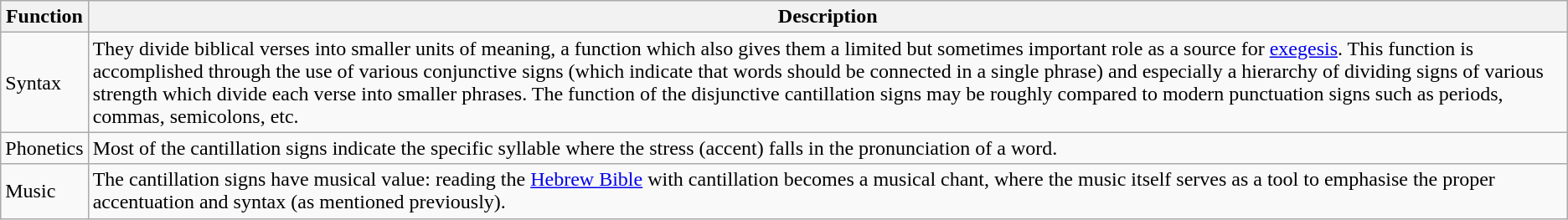<table class="wikitable">
<tr>
<th>Function</th>
<th>Description</th>
</tr>
<tr>
<td>Syntax</td>
<td>They divide biblical verses into smaller units of meaning, a function which also gives them a limited but sometimes important role as a source for <a href='#'>exegesis</a>.  This function is accomplished through the use of various conjunctive signs (which indicate that words should be connected in a single phrase) and especially a hierarchy of dividing signs of various strength which divide each verse into smaller phrases.  The function of the disjunctive cantillation signs may be roughly compared to modern punctuation signs such as periods, commas, semicolons, etc.</td>
</tr>
<tr>
<td>Phonetics</td>
<td>Most of the cantillation signs indicate the specific syllable where the stress (accent) falls in the pronunciation of a word.</td>
</tr>
<tr>
<td>Music</td>
<td>The cantillation signs have musical value: reading the <a href='#'>Hebrew Bible</a> with cantillation becomes a musical chant, where the music itself serves as a tool to emphasise the proper accentuation and syntax (as mentioned previously).</td>
</tr>
</table>
